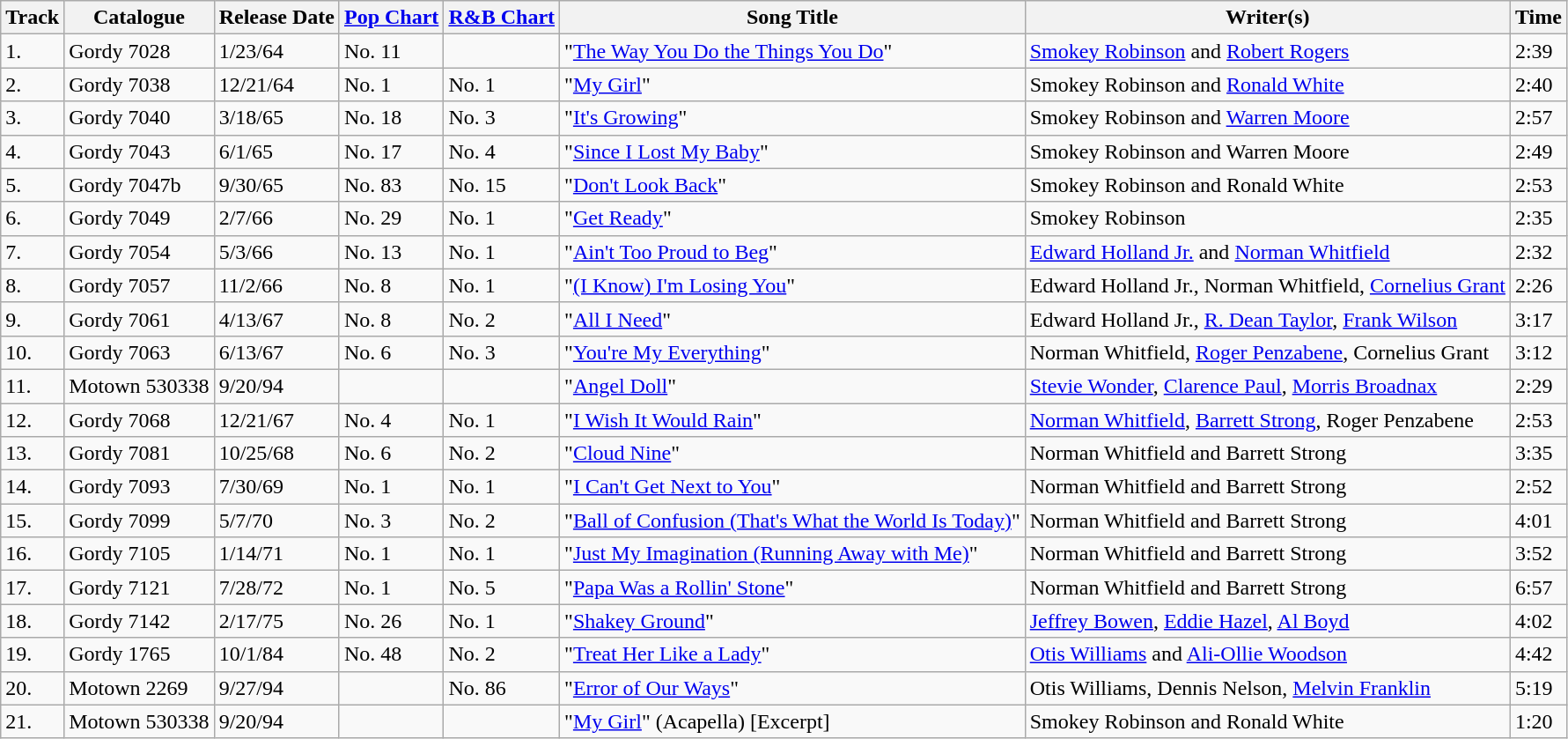<table class="wikitable">
<tr>
<th>Track</th>
<th>Catalogue</th>
<th>Release Date</th>
<th><a href='#'>Pop Chart</a></th>
<th><a href='#'>R&B Chart</a></th>
<th>Song Title</th>
<th>Writer(s)</th>
<th>Time</th>
</tr>
<tr>
<td>1.</td>
<td>Gordy 7028</td>
<td>1/23/64</td>
<td>No. 11</td>
<td></td>
<td>"<a href='#'>The Way You Do the Things You Do</a>"</td>
<td><a href='#'>Smokey Robinson</a> and <a href='#'>Robert Rogers</a></td>
<td>2:39</td>
</tr>
<tr>
<td>2.</td>
<td>Gordy 7038</td>
<td>12/21/64</td>
<td>No. 1</td>
<td>No. 1</td>
<td>"<a href='#'>My Girl</a>"</td>
<td>Smokey Robinson and <a href='#'>Ronald White</a></td>
<td>2:40</td>
</tr>
<tr>
<td>3.</td>
<td>Gordy 7040</td>
<td>3/18/65</td>
<td>No. 18</td>
<td>No. 3</td>
<td>"<a href='#'>It's Growing</a>"</td>
<td>Smokey Robinson and <a href='#'>Warren Moore</a></td>
<td>2:57</td>
</tr>
<tr>
<td>4.</td>
<td>Gordy 7043</td>
<td>6/1/65</td>
<td>No. 17</td>
<td>No. 4</td>
<td>"<a href='#'>Since I Lost My Baby</a>"</td>
<td>Smokey Robinson and Warren Moore</td>
<td>2:49</td>
</tr>
<tr>
<td>5.</td>
<td>Gordy 7047b</td>
<td>9/30/65</td>
<td>No. 83</td>
<td>No. 15</td>
<td>"<a href='#'>Don't Look Back</a>"</td>
<td>Smokey Robinson and Ronald White</td>
<td>2:53</td>
</tr>
<tr>
<td>6.</td>
<td>Gordy 7049</td>
<td>2/7/66</td>
<td>No. 29</td>
<td>No. 1</td>
<td>"<a href='#'>Get Ready</a>"</td>
<td>Smokey Robinson</td>
<td>2:35</td>
</tr>
<tr>
<td>7.</td>
<td>Gordy 7054</td>
<td>5/3/66</td>
<td>No. 13</td>
<td>No. 1</td>
<td>"<a href='#'>Ain't Too Proud to Beg</a>"</td>
<td><a href='#'>Edward Holland Jr.</a> and <a href='#'>Norman Whitfield</a></td>
<td>2:32</td>
</tr>
<tr>
<td>8.</td>
<td>Gordy 7057</td>
<td>11/2/66</td>
<td>No. 8</td>
<td>No. 1</td>
<td>"<a href='#'>(I Know) I'm Losing You</a>"</td>
<td>Edward Holland Jr., Norman Whitfield, <a href='#'>Cornelius Grant</a></td>
<td>2:26</td>
</tr>
<tr>
<td>9.</td>
<td>Gordy 7061</td>
<td>4/13/67</td>
<td>No. 8</td>
<td>No. 2</td>
<td>"<a href='#'>All I Need</a>"</td>
<td>Edward Holland Jr., <a href='#'>R. Dean Taylor</a>, <a href='#'>Frank Wilson</a></td>
<td>3:17</td>
</tr>
<tr>
<td>10.</td>
<td>Gordy 7063</td>
<td>6/13/67</td>
<td>No. 6</td>
<td>No. 3</td>
<td>"<a href='#'>You're My Everything</a>"</td>
<td>Norman Whitfield, <a href='#'>Roger Penzabene</a>, Cornelius Grant</td>
<td>3:12</td>
</tr>
<tr>
<td>11.</td>
<td>Motown 530338</td>
<td>9/20/94</td>
<td></td>
<td></td>
<td>"<a href='#'>Angel Doll</a>"</td>
<td><a href='#'>Stevie Wonder</a>, <a href='#'>Clarence Paul</a>, <a href='#'>Morris Broadnax</a></td>
<td>2:29</td>
</tr>
<tr>
<td>12.</td>
<td>Gordy 7068</td>
<td>12/21/67</td>
<td>No. 4</td>
<td>No. 1</td>
<td>"<a href='#'>I Wish It Would Rain</a>"</td>
<td><a href='#'>Norman Whitfield</a>, <a href='#'>Barrett Strong</a>, Roger Penzabene</td>
<td>2:53</td>
</tr>
<tr>
<td>13.</td>
<td>Gordy 7081</td>
<td>10/25/68</td>
<td>No. 6</td>
<td>No. 2</td>
<td>"<a href='#'>Cloud Nine</a>"</td>
<td>Norman Whitfield and Barrett Strong</td>
<td>3:35</td>
</tr>
<tr>
<td>14.</td>
<td>Gordy 7093</td>
<td>7/30/69</td>
<td>No. 1</td>
<td>No. 1</td>
<td>"<a href='#'>I Can't Get Next to You</a>"</td>
<td>Norman Whitfield and Barrett Strong</td>
<td>2:52</td>
</tr>
<tr>
<td>15.</td>
<td>Gordy 7099</td>
<td>5/7/70</td>
<td>No. 3</td>
<td>No. 2</td>
<td>"<a href='#'>Ball of Confusion (That's What the World Is Today)</a>"</td>
<td>Norman Whitfield and Barrett Strong</td>
<td>4:01</td>
</tr>
<tr>
<td>16.</td>
<td>Gordy 7105</td>
<td>1/14/71</td>
<td>No. 1</td>
<td>No. 1</td>
<td>"<a href='#'>Just My Imagination (Running Away with Me)</a>"</td>
<td>Norman Whitfield and Barrett Strong</td>
<td>3:52</td>
</tr>
<tr>
<td>17.</td>
<td>Gordy 7121</td>
<td>7/28/72</td>
<td>No. 1</td>
<td>No. 5</td>
<td>"<a href='#'>Papa Was a Rollin' Stone</a>"</td>
<td>Norman Whitfield and Barrett Strong</td>
<td>6:57</td>
</tr>
<tr>
<td>18.</td>
<td>Gordy 7142</td>
<td>2/17/75</td>
<td>No. 26</td>
<td>No. 1</td>
<td>"<a href='#'>Shakey Ground</a>"</td>
<td><a href='#'>Jeffrey Bowen</a>, <a href='#'>Eddie Hazel</a>, <a href='#'>Al Boyd</a></td>
<td>4:02</td>
</tr>
<tr>
<td>19.</td>
<td>Gordy 1765</td>
<td>10/1/84</td>
<td>No. 48</td>
<td>No. 2</td>
<td>"<a href='#'>Treat Her Like a Lady</a>"</td>
<td><a href='#'>Otis Williams</a> and <a href='#'>Ali-Ollie Woodson</a></td>
<td>4:42</td>
</tr>
<tr>
<td>20.</td>
<td>Motown 2269</td>
<td>9/27/94</td>
<td></td>
<td>No. 86</td>
<td>"<a href='#'>Error of Our Ways</a>"</td>
<td>Otis Williams, Dennis Nelson, <a href='#'>Melvin Franklin</a></td>
<td>5:19</td>
</tr>
<tr>
<td>21.</td>
<td>Motown 530338</td>
<td>9/20/94</td>
<td></td>
<td></td>
<td>"<a href='#'>My Girl</a>" (Acapella) [Excerpt]</td>
<td>Smokey Robinson and Ronald White</td>
<td>1:20</td>
</tr>
</table>
